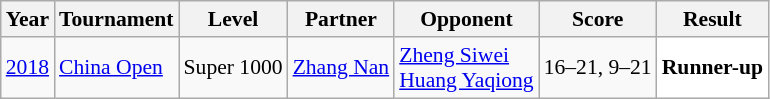<table class="sortable wikitable" style="font-size: 90%;">
<tr>
<th>Year</th>
<th>Tournament</th>
<th>Level</th>
<th>Partner</th>
<th>Opponent</th>
<th>Score</th>
<th>Result</th>
</tr>
<tr>
<td align="center"><a href='#'>2018</a></td>
<td align="left"><a href='#'>China Open</a></td>
<td align="left">Super 1000</td>
<td align="left"> <a href='#'>Zhang Nan</a></td>
<td align="left"> <a href='#'>Zheng Siwei</a><br> <a href='#'>Huang Yaqiong</a></td>
<td align="left">16–21, 9–21</td>
<td style="text-align:left; background:white"> <strong>Runner-up</strong></td>
</tr>
</table>
